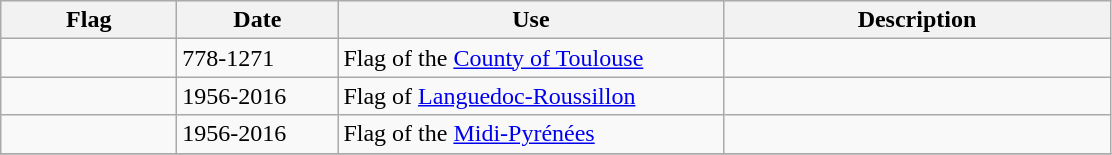<table class="wikitable">
<tr style="background:#efefef;">
<th style="width:110px;">Flag</th>
<th style="width:100px;">Date</th>
<th style="width:250px;">Use</th>
<th style="width:250px;">Description</th>
</tr>
<tr>
<td></td>
<td>778-1271</td>
<td>Flag of the <a href='#'>County of Toulouse</a></td>
<td></td>
</tr>
<tr>
<td></td>
<td>1956-2016</td>
<td>Flag of <a href='#'>Languedoc-Roussillon</a></td>
<td></td>
</tr>
<tr>
<td></td>
<td>1956-2016</td>
<td>Flag of the <a href='#'>Midi-Pyrénées</a></td>
<td></td>
</tr>
<tr>
</tr>
</table>
